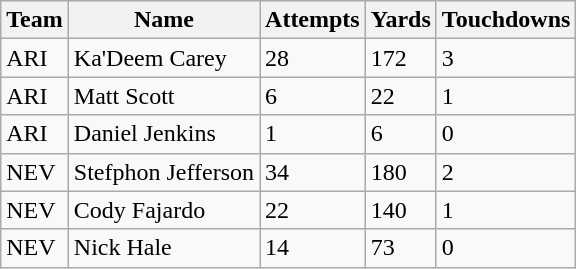<table class="wikitable sortable">
<tr>
<th>Team</th>
<th>Name</th>
<th>Attempts</th>
<th>Yards</th>
<th>Touchdowns</th>
</tr>
<tr>
<td>ARI</td>
<td>Ka'Deem Carey</td>
<td>28</td>
<td>172</td>
<td>3</td>
</tr>
<tr>
<td>ARI</td>
<td>Matt Scott</td>
<td>6</td>
<td>22</td>
<td>1</td>
</tr>
<tr>
<td>ARI</td>
<td>Daniel Jenkins</td>
<td>1</td>
<td>6</td>
<td>0</td>
</tr>
<tr>
<td>NEV</td>
<td>Stefphon Jefferson</td>
<td>34</td>
<td>180</td>
<td>2</td>
</tr>
<tr>
<td>NEV</td>
<td>Cody Fajardo</td>
<td>22</td>
<td>140</td>
<td>1</td>
</tr>
<tr>
<td>NEV</td>
<td>Nick Hale</td>
<td>14</td>
<td>73</td>
<td>0</td>
</tr>
</table>
